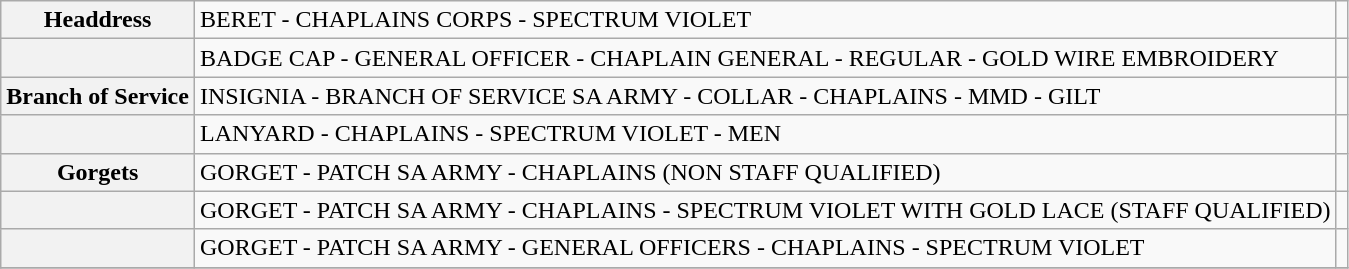<table class=wikitable style="text-align: left;">
<tr>
<th>Headdress</th>
<td>BERET - CHAPLAINS CORPS - SPECTRUM VIOLET</td>
<td></td>
</tr>
<tr>
<th></th>
<td>BADGE CAP - GENERAL OFFICER - CHAPLAIN GENERAL - REGULAR - GOLD WIRE EMBROIDERY</td>
<td></td>
</tr>
<tr>
<th>Branch of Service</th>
<td>INSIGNIA - BRANCH OF SERVICE SA ARMY - COLLAR - CHAPLAINS - MMD - GILT</td>
<td></td>
</tr>
<tr>
<th></th>
<td>LANYARD - CHAPLAINS - SPECTRUM VIOLET - MEN</td>
<td></td>
</tr>
<tr>
<th>Gorgets</th>
<td>GORGET - PATCH SA ARMY - CHAPLAINS (NON STAFF QUALIFIED)</td>
<td></td>
</tr>
<tr>
<th></th>
<td>GORGET - PATCH SA ARMY - CHAPLAINS - SPECTRUM VIOLET WITH GOLD LACE (STAFF QUALIFIED)</td>
<td></td>
</tr>
<tr>
<th></th>
<td>GORGET - PATCH SA ARMY - GENERAL OFFICERS - CHAPLAINS - SPECTRUM VIOLET</td>
<td></td>
</tr>
<tr>
</tr>
</table>
